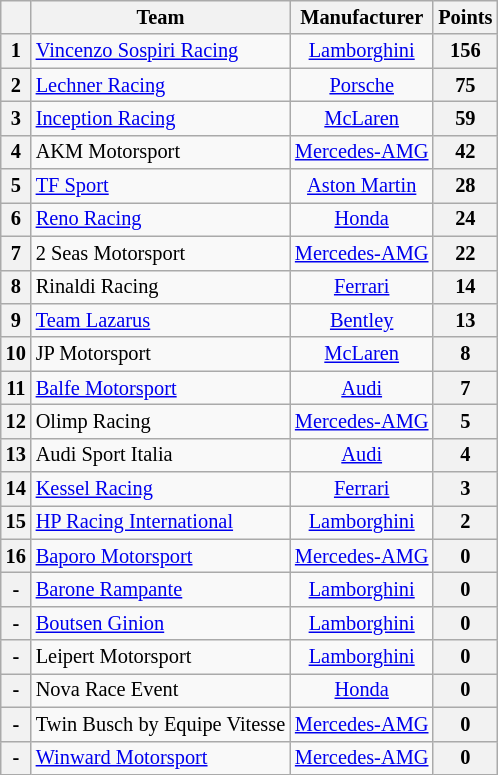<table class="wikitable" style="font-size:85%; text-align:center">
<tr>
<th valign="middle"></th>
<th>Team</th>
<th>Manufacturer</th>
<th>Points</th>
</tr>
<tr>
<th>1</th>
<td align="left"> <a href='#'>Vincenzo Sospiri Racing</a></td>
<td><a href='#'>Lamborghini</a></td>
<th>156</th>
</tr>
<tr>
<th>2</th>
<td align="left"> <a href='#'>Lechner Racing</a></td>
<td><a href='#'>Porsche</a></td>
<th>75</th>
</tr>
<tr>
<th>3</th>
<td align="left"> <a href='#'>Inception Racing</a></td>
<td><a href='#'>McLaren</a></td>
<th>59</th>
</tr>
<tr>
<th>4</th>
<td align="left"> AKM Motorsport</td>
<td><a href='#'>Mercedes-AMG</a></td>
<th>42</th>
</tr>
<tr>
<th>5</th>
<td align="left"> <a href='#'>TF Sport</a></td>
<td><a href='#'>Aston Martin</a></td>
<th>28</th>
</tr>
<tr>
<th>6</th>
<td align="left"> <a href='#'>Reno Racing</a></td>
<td><a href='#'>Honda</a></td>
<th>24</th>
</tr>
<tr>
<th>7</th>
<td align="left">  2 Seas Motorsport</td>
<td><a href='#'>Mercedes-AMG</a></td>
<th>22</th>
</tr>
<tr>
<th>8</th>
<td align="left"> Rinaldi Racing</td>
<td><a href='#'>Ferrari</a></td>
<th>14</th>
</tr>
<tr>
<th>9</th>
<td align="left"> <a href='#'>Team Lazarus</a></td>
<td><a href='#'>Bentley</a></td>
<th>13</th>
</tr>
<tr>
<th>10</th>
<td align="left"> JP Motorsport</td>
<td><a href='#'>McLaren</a></td>
<th>8</th>
</tr>
<tr>
<th>11</th>
<td align="left"> <a href='#'>Balfe Motorsport</a></td>
<td><a href='#'>Audi</a></td>
<th>7</th>
</tr>
<tr>
<th>12</th>
<td align="left"> Olimp Racing</td>
<td><a href='#'>Mercedes-AMG</a></td>
<th>5</th>
</tr>
<tr>
<th>13</th>
<td align="left"> Audi Sport Italia</td>
<td><a href='#'>Audi</a></td>
<th>4</th>
</tr>
<tr>
<th>14</th>
<td align="left"> <a href='#'>Kessel Racing</a></td>
<td><a href='#'>Ferrari</a></td>
<th>3</th>
</tr>
<tr>
<th>15</th>
<td align="left"> <a href='#'>HP Racing International</a></td>
<td><a href='#'>Lamborghini</a></td>
<th>2</th>
</tr>
<tr>
<th>16</th>
<td align="left"> <a href='#'>Baporo Motorsport</a></td>
<td><a href='#'>Mercedes-AMG</a></td>
<th>0</th>
</tr>
<tr>
<th>-</th>
<td align="left"> <a href='#'>Barone Rampante</a></td>
<td><a href='#'>Lamborghini</a></td>
<th>0</th>
</tr>
<tr>
<th>-</th>
<td align="left"> <a href='#'>Boutsen Ginion</a></td>
<td><a href='#'>Lamborghini</a></td>
<th>0</th>
</tr>
<tr>
<th>-</th>
<td align="left"> Leipert Motorsport</td>
<td><a href='#'>Lamborghini</a></td>
<th>0</th>
</tr>
<tr>
<th>-</th>
<td align="left"> Nova Race Event</td>
<td><a href='#'>Honda</a></td>
<th>0</th>
</tr>
<tr>
<th>-</th>
<td align="left"> Twin Busch by Equipe Vitesse</td>
<td><a href='#'>Mercedes-AMG</a></td>
<th>0</th>
</tr>
<tr>
<th>-</th>
<td align="left"> <a href='#'>Winward Motorsport</a></td>
<td><a href='#'>Mercedes-AMG</a></td>
<th>0</th>
</tr>
</table>
